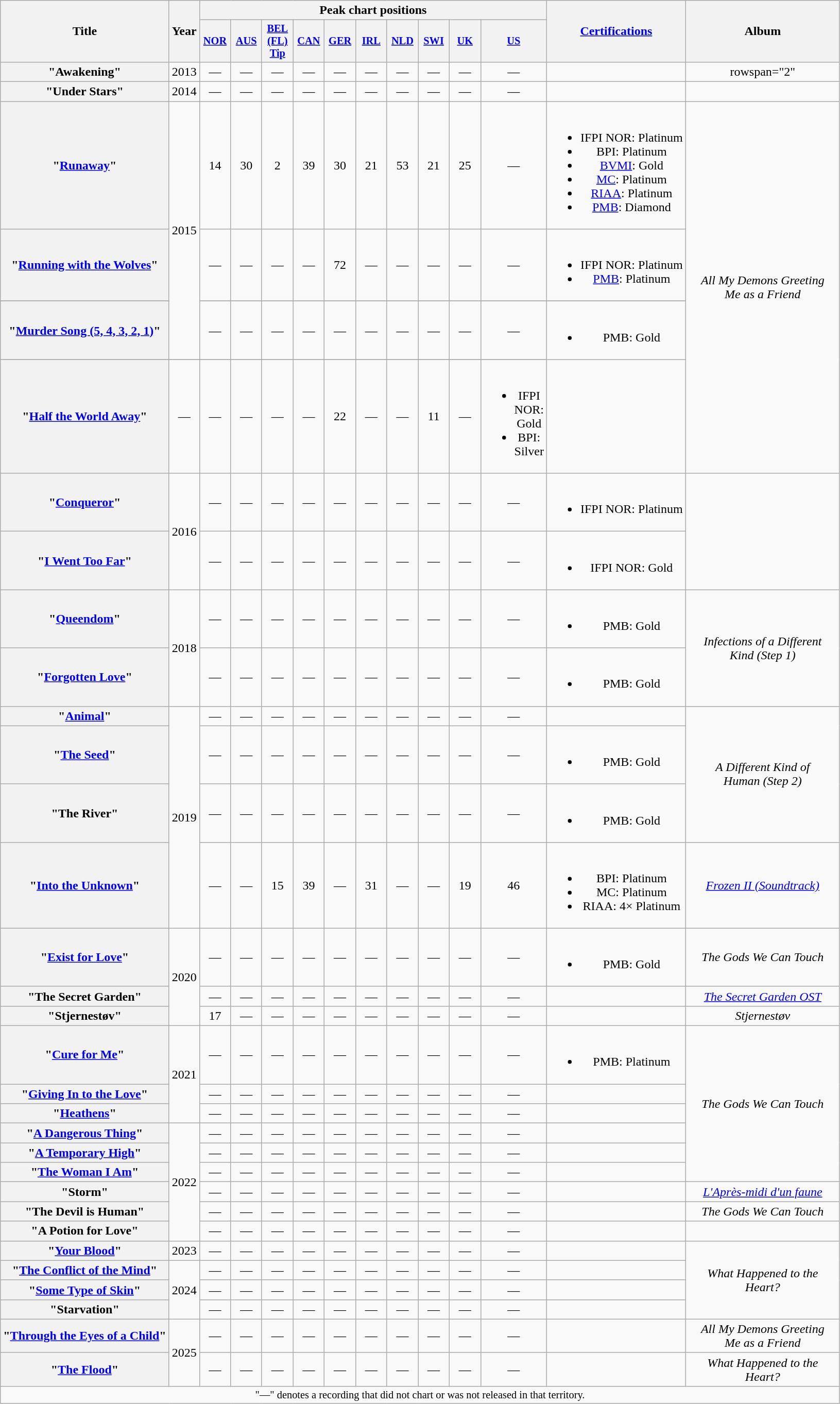<table class="wikitable plainrowheaders" style="text-align:center;">
<tr>
<th scope="col" rowspan="2">Title</th>
<th scope="col" rowspan="2">Year</th>
<th scope="col" colspan="10">Peak chart positions</th>
<th scope="col" rowspan="2"><a href='#'>Certifications</a></th>
<th scope="col" rowspan="2" style="width:12em;">Album</th>
</tr>
<tr>
<th scope="col" style="width:2.5em;font-size:85%;"><a href='#'>NOR</a><br></th>
<th scope="col" style="width:2.5em;font-size:85%;"><a href='#'>AUS</a><br></th>
<th scope="col" style="width:2.5em;font-size:85%;"><a href='#'>BEL<br>(FL)<br>Tip</a><br></th>
<th scope="col" style="width:2.5em;font-size:85%;"><a href='#'>CAN</a><br></th>
<th scope="col" style="width:2.5em;font-size:85%;"><a href='#'>GER</a><br></th>
<th scope="col" style="width:2.5em;font-size:85%;"><a href='#'>IRL</a><br></th>
<th scope="col" style="width:2.5em;font-size:85%;"><a href='#'>NLD</a><br></th>
<th scope="col" style="width:2.5em;font-size:85%;"><a href='#'>SWI</a><br></th>
<th scope="col" style="width:2.5em;font-size:85%;"><a href='#'>UK</a><br></th>
<th scope="col" style="width:2.5em;font-size:85%;"><a href='#'>US</a><br></th>
</tr>
<tr>
<th scope="row">"Awakening"</th>
<td>2013</td>
<td>—</td>
<td>—</td>
<td>—</td>
<td>—</td>
<td>—</td>
<td>—</td>
<td>—</td>
<td>—</td>
<td>—</td>
<td>—</td>
<td></td>
<td>rowspan="2" </td>
</tr>
<tr>
<th scope="row">"Under Stars"</th>
<td>2014</td>
<td>—</td>
<td>—</td>
<td>—</td>
<td>—</td>
<td>—</td>
<td>—</td>
<td>—</td>
<td>—</td>
<td>—</td>
<td>—</td>
<td></td>
</tr>
<tr>
<th scope="row">"<a href='#'>Runaway</a>"</th>
<td rowspan="4">2015</td>
<td>14</td>
<td>30</td>
<td>2</td>
<td>39</td>
<td>30</td>
<td>21<br></td>
<td>53</td>
<td>21</td>
<td>25</td>
<td>—</td>
<td><br><ul><li>IFPI NOR: Platinum</li><li>BPI: Platinum</li><li><a href='#'>BVMI</a>: Gold</li><li><a href='#'>MC</a>: Platinum</li><li><a href='#'>RIAA</a>: Platinum</li><li><a href='#'>PMB</a>: Diamond</li></ul></td>
<td rowspan="6"><em>All My Demons Greeting<br>Me as a Friend</em></td>
</tr>
<tr>
<th scope="row">"<a href='#'>Running with the Wolves</a>"</th>
<td>—</td>
<td>—</td>
<td>—</td>
<td>—</td>
<td>72</td>
<td>—</td>
<td>—</td>
<td>—</td>
<td>—</td>
<td>—</td>
<td><br><ul><li>IFPI NOR: Platinum</li><li><a href='#'>PMB</a>: Platinum</li></ul></td>
</tr>
<tr>
</tr>
<tr>
<th scope="row">"<a href='#'>Murder Song (5, 4, 3, 2, 1)</a>"</th>
<td>—</td>
<td>—</td>
<td>—</td>
<td>—</td>
<td>—</td>
<td>—</td>
<td>—</td>
<td>—</td>
<td>—</td>
<td>—</td>
<td><br><ul><li>PMB: Gold</li></ul></td>
</tr>
<tr>
</tr>
<tr>
<th scope="row">"<a href='#'>Half the World Away</a>"</th>
<td>—</td>
<td>—</td>
<td>—</td>
<td>—</td>
<td>—</td>
<td>22</td>
<td>—</td>
<td>—</td>
<td>11</td>
<td>—</td>
<td><br><ul><li>IFPI NOR: Gold</li><li>BPI: Silver</li></ul></td>
</tr>
<tr>
<th scope="row">"<a href='#'>Conqueror</a>"</th>
<td rowspan="2">2016</td>
<td>—</td>
<td>—</td>
<td>—</td>
<td>—</td>
<td>—</td>
<td>—</td>
<td>—</td>
<td>—</td>
<td>—</td>
<td>—</td>
<td><br><ul><li>IFPI NOR: Platinum</li></ul></td>
</tr>
<tr>
<th scope="row">"<a href='#'>I Went Too Far</a>"</th>
<td>—</td>
<td>—</td>
<td>—</td>
<td>—</td>
<td>—</td>
<td>—</td>
<td>—</td>
<td>—</td>
<td>—</td>
<td>—</td>
<td><br><ul><li>IFPI NOR: Gold</li></ul></td>
</tr>
<tr>
<th scope="row">"<a href='#'>Queendom</a>"</th>
<td rowspan="2">2018</td>
<td>—</td>
<td>—</td>
<td>—</td>
<td>—</td>
<td>—</td>
<td>—</td>
<td>—</td>
<td>—</td>
<td>—</td>
<td>—</td>
<td><br><ul><li>PMB: Gold</li></ul></td>
<td rowspan="2"><em>Infections of a Different<br>Kind (Step 1)</em></td>
</tr>
<tr>
<th scope="row">"<a href='#'>Forgotten Love</a>"</th>
<td>—</td>
<td>—</td>
<td>—</td>
<td>—</td>
<td>—</td>
<td>—</td>
<td>—</td>
<td>—</td>
<td>—</td>
<td>—</td>
<td><br><ul><li>PMB: Gold</li></ul></td>
</tr>
<tr>
<th scope="row">"<a href='#'>Animal</a>"</th>
<td rowspan="4">2019</td>
<td>—</td>
<td>—</td>
<td>—</td>
<td>—</td>
<td>—</td>
<td>—</td>
<td>—</td>
<td>—</td>
<td>—</td>
<td>—</td>
<td></td>
<td rowspan="3"><em>A Different Kind of<br>Human (Step 2)</em></td>
</tr>
<tr>
<th scope="row">"<a href='#'>The Seed</a>"</th>
<td>—</td>
<td>—</td>
<td>—</td>
<td>—</td>
<td>—</td>
<td>—</td>
<td>—</td>
<td>—</td>
<td>—</td>
<td>—</td>
<td><br><ul><li>PMB: Gold</li></ul></td>
</tr>
<tr>
<th scope="row">"The River"</th>
<td>—</td>
<td>—</td>
<td>—</td>
<td>—</td>
<td>—</td>
<td>—</td>
<td>—</td>
<td>—</td>
<td>—</td>
<td>—</td>
<td><br><ul><li>PMB: Gold</li></ul></td>
</tr>
<tr>
<th scope="row">"<a href='#'>Into the Unknown</a>"<br></th>
<td>—</td>
<td>—</td>
<td>15</td>
<td>39</td>
<td>—</td>
<td>31</td>
<td>—</td>
<td>—</td>
<td>19</td>
<td>46</td>
<td><br><ul><li>BPI: Platinum</li><li>MC: Platinum</li><li>RIAA: 4× Platinum</li></ul></td>
<td><em><a href='#'>Frozen II (Soundtrack)</a></em></td>
</tr>
<tr>
<th scope="row">"<a href='#'>Exist for Love</a>"</th>
<td rowspan="3">2020</td>
<td>—</td>
<td>—</td>
<td>—</td>
<td>—</td>
<td>—</td>
<td>—</td>
<td>—</td>
<td>—</td>
<td>—</td>
<td>—</td>
<td><br><ul><li>PMB: Gold</li></ul></td>
<td><em>The Gods We Can Touch</em></td>
</tr>
<tr>
<th scope="row">"The Secret Garden"</th>
<td>—</td>
<td>—</td>
<td>—</td>
<td>—</td>
<td>—</td>
<td>—</td>
<td>—</td>
<td>—</td>
<td>—</td>
<td>—</td>
<td></td>
<td><em><a href='#'>The Secret Garden OST</a></em></td>
</tr>
<tr>
<th scope="row">"Stjernestøv"</th>
<td>17</td>
<td>—</td>
<td>—</td>
<td>—</td>
<td>—</td>
<td>—</td>
<td>—</td>
<td>—</td>
<td>—</td>
<td>—</td>
<td></td>
<td><em>Stjernestøv</em></td>
</tr>
<tr>
<th scope="row">"<a href='#'>Cure for Me</a>"</th>
<td rowspan="3">2021</td>
<td>—</td>
<td>—</td>
<td>—</td>
<td>—</td>
<td>—</td>
<td>—</td>
<td>—</td>
<td>—</td>
<td>—</td>
<td>—</td>
<td><br><ul><li>PMB: Platinum</li></ul></td>
<td rowspan="6"><em>The Gods We Can Touch</em></td>
</tr>
<tr>
<th scope="row">"<a href='#'>Giving In to the Love</a>"</th>
<td>—</td>
<td>—</td>
<td>—</td>
<td>—</td>
<td>—</td>
<td>—</td>
<td>—</td>
<td>—</td>
<td>—</td>
<td>—</td>
<td></td>
</tr>
<tr>
<th scope="row">"<a href='#'>Heathens</a>"</th>
<td>—</td>
<td>—</td>
<td>—</td>
<td>—</td>
<td>—</td>
<td>—</td>
<td>—</td>
<td>—</td>
<td>—</td>
<td>—</td>
<td></td>
</tr>
<tr>
<th scope="row">"<a href='#'>A Dangerous Thing</a>"</th>
<td rowspan="6">2022</td>
<td>—</td>
<td>—</td>
<td>—</td>
<td>—</td>
<td>—</td>
<td>—</td>
<td>—</td>
<td>—</td>
<td>—</td>
<td>—</td>
<td></td>
</tr>
<tr>
<th scope="row">"<a href='#'>A Temporary High</a>"</th>
<td>—</td>
<td>—</td>
<td>—</td>
<td>—</td>
<td>—</td>
<td>—</td>
<td>—</td>
<td>—</td>
<td>—</td>
<td>—</td>
<td></td>
</tr>
<tr>
<th scope="row">"<a href='#'>The Woman I Am</a>"</th>
<td>—</td>
<td>—</td>
<td>—</td>
<td>—</td>
<td>—</td>
<td>—</td>
<td>—</td>
<td>—</td>
<td>—</td>
<td>—</td>
<td></td>
</tr>
<tr>
<th scope="row">"Storm"<br></th>
<td>—</td>
<td>—</td>
<td>—</td>
<td>—</td>
<td>—</td>
<td>—</td>
<td>—</td>
<td>—</td>
<td>—</td>
<td>—</td>
<td></td>
<td><em><a href='#'>L'Après-midi d'un faune</a></em></td>
</tr>
<tr>
<th scope="row">"The Devil is Human"</th>
<td>—</td>
<td>—</td>
<td>—</td>
<td>—</td>
<td>—</td>
<td>—</td>
<td>—</td>
<td>—</td>
<td>—</td>
<td>—</td>
<td></td>
<td><em>The Gods We Can Touch</em></td>
</tr>
<tr>
<th scope="row">"A Potion for Love"</th>
<td>—</td>
<td>—</td>
<td>—</td>
<td>—</td>
<td>—</td>
<td>—</td>
<td>—</td>
<td>—</td>
<td>—</td>
<td>—</td>
<td></td>
<td></td>
</tr>
<tr>
<th scope="row">"<a href='#'>Your Blood</a>"</th>
<td>2023</td>
<td>—</td>
<td>—</td>
<td>—</td>
<td>—</td>
<td>—</td>
<td>—</td>
<td>—</td>
<td>—</td>
<td>—</td>
<td>—</td>
<td></td>
<td rowspan="4"><em>What Happened to the Heart?</em></td>
</tr>
<tr>
<th scope="row">"<a href='#'>The Conflict of the Mind</a>"</th>
<td rowspan="3">2024</td>
<td>—</td>
<td>—</td>
<td>—</td>
<td>—</td>
<td>—</td>
<td>—</td>
<td>—</td>
<td>—</td>
<td>—</td>
<td>—</td>
<td></td>
</tr>
<tr>
<th scope="row">"<a href='#'>Some Type of Skin</a>"</th>
<td>—</td>
<td>—</td>
<td>—</td>
<td>—</td>
<td>—</td>
<td>—</td>
<td>—</td>
<td>—</td>
<td>—</td>
<td>—</td>
<td></td>
</tr>
<tr>
<th scope="row">"Starvation"</th>
<td>—</td>
<td>—</td>
<td>—</td>
<td>—</td>
<td>—</td>
<td>—</td>
<td>—</td>
<td>—</td>
<td>—</td>
<td>—</td>
<td></td>
</tr>
<tr>
<th scope="row">"<a href='#'>Through the Eyes of a Child</a>"</th>
<td rowspan="2">2025</td>
<td>—</td>
<td>—</td>
<td>—</td>
<td>—</td>
<td>—</td>
<td>—</td>
<td>—</td>
<td>—</td>
<td>—</td>
<td>—</td>
<td></td>
<td><em>All My Demons Greeting<br>Me as a Friend</em></td>
</tr>
<tr>
<th scope="row">"<a href='#'>The Flood</a>"</th>
<td>—</td>
<td>—</td>
<td>—</td>
<td>—</td>
<td>—</td>
<td>—</td>
<td>—</td>
<td>—</td>
<td>—</td>
<td>—</td>
<td></td>
<td><em>What Happened to the Heart?</em></td>
</tr>
<tr>
<td colspan="22" style="font-size:85%">"—" denotes a recording that did not chart or was not released in that territory.</td>
</tr>
</table>
